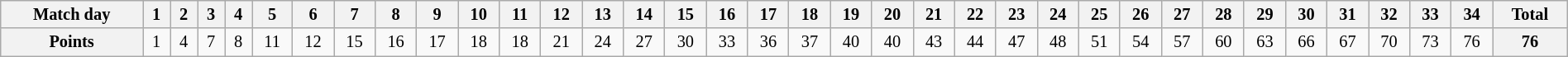<table class="wikitable" style="width:100%; font-size:85%;">
<tr valign=top>
<th align=center>Match day</th>
<th align=center>1</th>
<th align=center>2</th>
<th align=center>3</th>
<th align=center>4</th>
<th align=center>5</th>
<th align=center>6</th>
<th align=center>7</th>
<th align=center>8</th>
<th align=center>9</th>
<th align=center>10</th>
<th align=center>11</th>
<th align=center>12</th>
<th align=center>13</th>
<th align=center>14</th>
<th align=center>15</th>
<th align=center>16</th>
<th align=center>17</th>
<th align=center>18</th>
<th align=center>19</th>
<th align=center>20</th>
<th align=center>21</th>
<th align=center>22</th>
<th align=center>23</th>
<th align=center>24</th>
<th align=center>25</th>
<th align=center>26</th>
<th align=center>27</th>
<th align=center>28</th>
<th align=center>29</th>
<th align=center>30</th>
<th align=center>31</th>
<th align=center>32</th>
<th align=center>33</th>
<th align=center>34</th>
<th align=center><strong>Total</strong></th>
</tr>
<tr>
<th align=center>Points</th>
<td align=center>1</td>
<td align=center>4</td>
<td align=center>7</td>
<td align=center>8</td>
<td align=center>11</td>
<td align=center>12</td>
<td align=center>15</td>
<td align=center>16</td>
<td align=center>17</td>
<td align=center>18</td>
<td align=center>18</td>
<td align=center>21</td>
<td align=center>24</td>
<td align=center>27</td>
<td align=center>30</td>
<td align=center>33</td>
<td align=center>36</td>
<td align=center>37</td>
<td align=center>40</td>
<td align=center>40</td>
<td align=center>43</td>
<td align=center>44</td>
<td align=center>47</td>
<td align=center>48</td>
<td align=center>51</td>
<td align=center>54</td>
<td align=center>57</td>
<td align=center>60</td>
<td align=center>63</td>
<td align=center>66</td>
<td align=center>67</td>
<td align=center>70</td>
<td align=center>73</td>
<td align=center>76</td>
<th align=center><strong>76</strong></th>
</tr>
</table>
